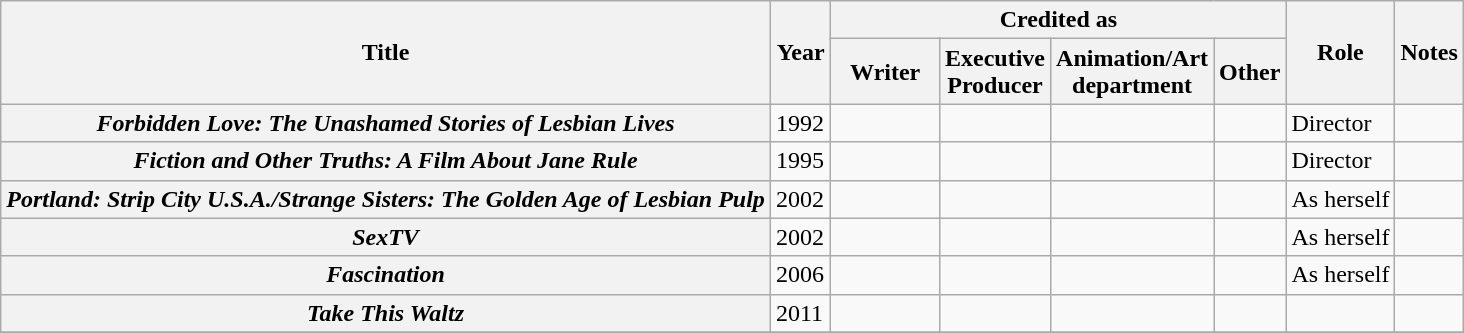<table class="wikitable plainrowheaders sortable">
<tr>
<th rowspan="2">Title</th>
<th rowspan="2" width="33">Year</th>
<th colspan="4">Credited as</th>
<th rowspan="2">Role</th>
<th rowspan="2">Notes</th>
</tr>
<tr>
<th width="65">Writer</th>
<th width="65">Executive Producer</th>
<th>Animation/Art<br>department</th>
<th>Other</th>
</tr>
<tr>
<th scope="row"><em>Forbidden Love: The Unashamed Stories of Lesbian Lives</em></th>
<td>1992</td>
<td></td>
<td></td>
<td></td>
<td></td>
<td>Director</td>
<td></td>
</tr>
<tr>
<th scope="row"><em>Fiction and Other Truths: A Film About Jane Rule</em></th>
<td>1995</td>
<td></td>
<td></td>
<td></td>
<td></td>
<td>Director</td>
<td></td>
</tr>
<tr>
<th scope="row"><em>Portland: Strip City U.S.A./Strange Sisters: The Golden Age of Lesbian Pulp</em></th>
<td>2002</td>
<td></td>
<td></td>
<td></td>
<td></td>
<td>As herself</td>
<td></td>
</tr>
<tr>
<th scope="row"><em>SexTV</em></th>
<td>2002</td>
<td></td>
<td></td>
<td></td>
<td></td>
<td>As herself</td>
<td></td>
</tr>
<tr>
<th scope="row"><em>Fascination</em></th>
<td>2006</td>
<td></td>
<td></td>
<td></td>
<td></td>
<td>As herself</td>
<td></td>
</tr>
<tr>
<th scope="row"><em>Take This Waltz</em></th>
<td>2011</td>
<td></td>
<td></td>
<td></td>
<td></td>
<td></td>
<td></td>
</tr>
<tr>
</tr>
</table>
